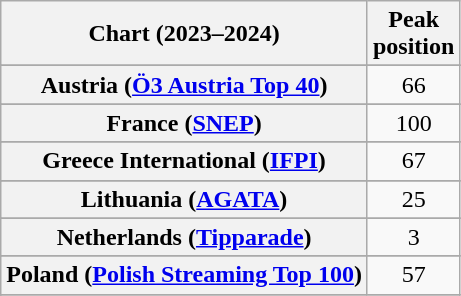<table class="wikitable sortable plainrowheaders" style="text-align:center">
<tr>
<th scope="col">Chart (2023–2024)</th>
<th scope="col">Peak<br>position</th>
</tr>
<tr>
</tr>
<tr>
<th scope="row">Austria (<a href='#'>Ö3 Austria Top 40</a>)</th>
<td>66</td>
</tr>
<tr>
</tr>
<tr>
</tr>
<tr>
<th scope="row">France (<a href='#'>SNEP</a>)</th>
<td>100</td>
</tr>
<tr>
</tr>
<tr>
<th scope="row">Greece International (<a href='#'>IFPI</a>)</th>
<td>67</td>
</tr>
<tr>
</tr>
<tr>
</tr>
<tr>
<th scope="row">Lithuania (<a href='#'>AGATA</a>)</th>
<td>25</td>
</tr>
<tr>
</tr>
<tr>
<th scope="row">Netherlands (<a href='#'>Tipparade</a>)</th>
<td>3</td>
</tr>
<tr>
</tr>
<tr>
</tr>
<tr>
<th scope="row">Poland (<a href='#'>Polish Streaming Top 100</a>)</th>
<td>57</td>
</tr>
<tr>
</tr>
<tr>
</tr>
<tr>
</tr>
<tr>
</tr>
<tr>
</tr>
<tr>
</tr>
</table>
